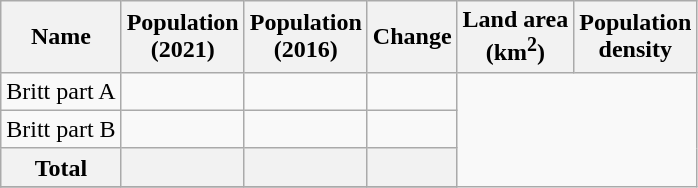<table class="wikitable sortable collapsible">
<tr>
<th scope="col">Name</th>
<th scope="col">Population<br>(2021)</th>
<th scope="col">Population<br>(2016)</th>
<th scope="col">Change</th>
<th scope="col">Land area<br>(km<sup>2</sup>)</th>
<th scope="col">Population<br>density</th>
</tr>
<tr>
<td scope="row">Britt part A</td>
<td></td>
<td align=center></td>
<td align=center></td>
</tr>
<tr>
<td scope="row">Britt part B</td>
<td></td>
<td align=center></td>
<td align=center></td>
</tr>
<tr class="sortbottom" align="center" style="background: #f2f2f2;">
<td><strong>Total</strong></td>
<td></td>
<td align=center><strong></strong></td>
<td><strong></strong></td>
</tr>
<tr>
</tr>
</table>
